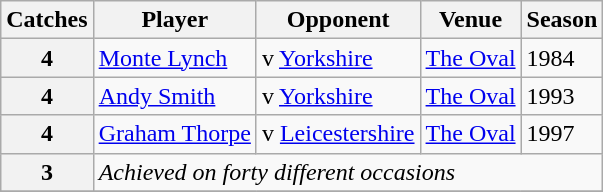<table class="wikitable">
<tr>
<th>Catches</th>
<th>Player</th>
<th>Opponent</th>
<th>Venue</th>
<th>Season</th>
</tr>
<tr>
<th>4</th>
<td> <a href='#'>Monte Lynch</a></td>
<td>v <a href='#'>Yorkshire</a></td>
<td><a href='#'>The Oval</a></td>
<td>1984</td>
</tr>
<tr>
<th>4</th>
<td> <a href='#'>Andy Smith</a></td>
<td>v <a href='#'>Yorkshire</a></td>
<td><a href='#'>The Oval</a></td>
<td>1993</td>
</tr>
<tr>
<th>4</th>
<td> <a href='#'>Graham Thorpe</a></td>
<td>v <a href='#'>Leicestershire</a></td>
<td><a href='#'>The Oval</a></td>
<td>1997</td>
</tr>
<tr>
<th>3</th>
<td colspan="4"><em>Achieved on forty different occasions</em></td>
</tr>
<tr>
</tr>
</table>
